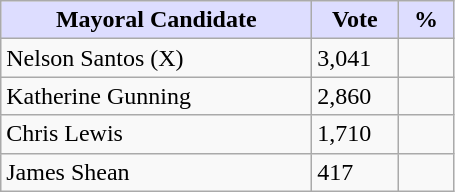<table class="wikitable">
<tr>
<th style="background:#ddf; width:200px;">Mayoral Candidate </th>
<th style="background:#ddf; width:50px;">Vote</th>
<th style="background:#ddf; width:30px;">%</th>
</tr>
<tr>
<td>Nelson Santos (X)</td>
<td>3,041</td>
<td></td>
</tr>
<tr>
<td>Katherine Gunning</td>
<td>2,860</td>
<td></td>
</tr>
<tr>
<td>Chris Lewis</td>
<td>1,710</td>
<td></td>
</tr>
<tr>
<td>James Shean</td>
<td>417</td>
<td></td>
</tr>
</table>
